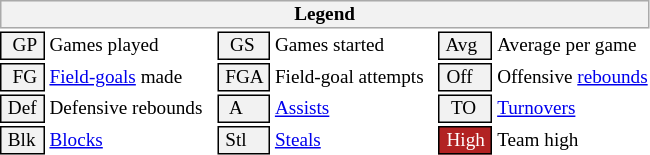<table class="toccolours" style="font-size: 80%; white-space: nowrap;">
<tr>
<th colspan="6" style="background-color: #F2F2F2; border: 1px solid #AAAAAA;">Legend</th>
</tr>
<tr>
<td style="background-color: #F2F2F2; border: 1px solid black;">  GP </td>
<td>Games played</td>
<td style="background-color: #F2F2F2; border: 1px solid black">  GS </td>
<td>Games started</td>
<td style="background-color: #F2F2F2; border: 1px solid black"> Avg </td>
<td>Average per game</td>
</tr>
<tr>
<td style="background-color: #F2F2F2; border: 1px solid black">  FG </td>
<td style="padding-right: 8px"><a href='#'>Field-goals</a> made</td>
<td style="background-color: #F2F2F2; border: 1px solid black"> FGA </td>
<td style="padding-right: 8px">Field-goal attempts</td>
<td style="background-color: #F2F2F2; border: 1px solid black;"> Off </td>
<td>Offensive <a href='#'>rebounds</a></td>
</tr>
<tr>
<td style="background-color: #F2F2F2; border: 1px solid black;"> Def </td>
<td style="padding-right: 8px">Defensive rebounds</td>
<td style="background-color: #F2F2F2; border: 1px solid black">  A </td>
<td style="padding-right: 8px"><a href='#'>Assists</a></td>
<td style="background-color: #F2F2F2; border: 1px solid black">  TO</td>
<td><a href='#'>Turnovers</a></td>
</tr>
<tr>
<td style="background-color: #F2F2F2; border: 1px solid black;"> Blk </td>
<td><a href='#'>Blocks</a></td>
<td style="background-color: #F2F2F2; border: 1px solid black"> Stl </td>
<td><a href='#'>Steals</a></td>
<td style="background:#B22222; color:#ffffff; border: 1px solid black"> High </td>
<td>Team high</td>
</tr>
<tr>
</tr>
</table>
